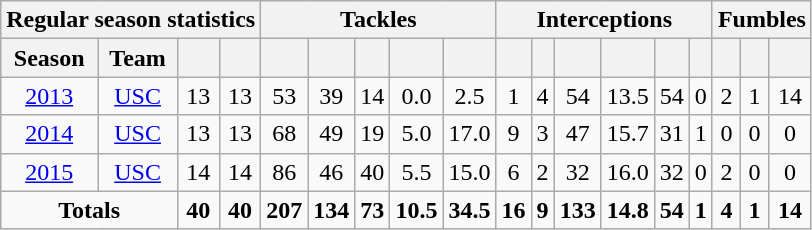<table class="wikitable sortable" style="text-align:center;">
<tr>
<th colspan="4">Regular season statistics</th>
<th colspan="5">Tackles</th>
<th colspan="6">Interceptions</th>
<th colspan="3">Fumbles</th>
</tr>
<tr>
<th>Season</th>
<th>Team</th>
<th></th>
<th></th>
<th></th>
<th></th>
<th></th>
<th></th>
<th></th>
<th></th>
<th></th>
<th></th>
<th></th>
<th></th>
<th></th>
<th></th>
<th></th>
<th></th>
</tr>
<tr>
<td><a href='#'>2013</a></td>
<td><a href='#'>USC</a></td>
<td>13</td>
<td>13</td>
<td>53</td>
<td>39</td>
<td>14</td>
<td>0.0</td>
<td>2.5</td>
<td>1</td>
<td>4</td>
<td>54</td>
<td>13.5</td>
<td>54</td>
<td>0</td>
<td>2</td>
<td>1</td>
<td>14</td>
</tr>
<tr>
<td><a href='#'>2014</a></td>
<td><a href='#'>USC</a></td>
<td>13</td>
<td>13</td>
<td>68</td>
<td>49</td>
<td>19</td>
<td>5.0</td>
<td>17.0</td>
<td>9</td>
<td>3</td>
<td>47</td>
<td>15.7</td>
<td>31</td>
<td>1</td>
<td>0</td>
<td>0</td>
<td>0</td>
</tr>
<tr>
<td><a href='#'>2015</a></td>
<td><a href='#'>USC</a></td>
<td>14</td>
<td>14</td>
<td>86</td>
<td>46</td>
<td>40</td>
<td>5.5</td>
<td>15.0</td>
<td>6</td>
<td>2</td>
<td>32</td>
<td>16.0</td>
<td>32</td>
<td>0</td>
<td>2</td>
<td>0</td>
<td>0</td>
</tr>
<tr class="sortbottom">
<td colspan="2"><strong>Totals</strong></td>
<td><strong>40</strong></td>
<td><strong>40</strong></td>
<td><strong>207</strong></td>
<td><strong>134</strong></td>
<td><strong>73</strong></td>
<td><strong>10.5</strong></td>
<td><strong>34.5</strong></td>
<td><strong>16</strong></td>
<td><strong>9</strong></td>
<td><strong>133</strong></td>
<td><strong>14.8</strong></td>
<td><strong>54</strong></td>
<td><strong>1</strong></td>
<td><strong>4</strong></td>
<td><strong>1</strong></td>
<td><strong>14</strong></td>
</tr>
</table>
